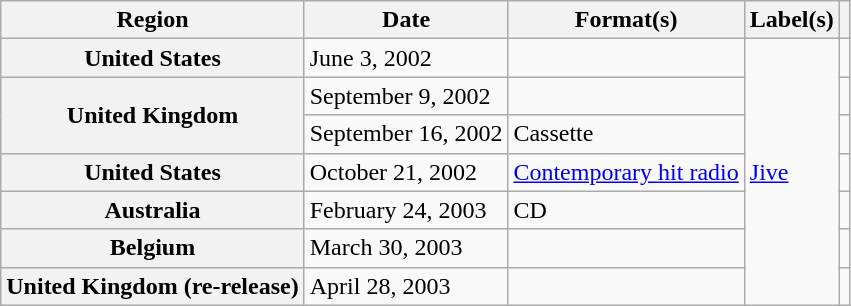<table class="wikitable plainrowheaders">
<tr>
<th scope="col">Region</th>
<th scope="col">Date</th>
<th scope="col">Format(s)</th>
<th scope="col">Label(s)</th>
<th scope="col"></th>
</tr>
<tr>
<th scope="row">United States</th>
<td>June 3, 2002</td>
<td></td>
<td rowspan="7"><a href='#'>Jive</a></td>
<td></td>
</tr>
<tr>
<th scope="row" rowspan="2">United Kingdom</th>
<td>September 9, 2002</td>
<td></td>
<td></td>
</tr>
<tr>
<td>September 16, 2002</td>
<td>Cassette</td>
<td></td>
</tr>
<tr>
<th scope="row">United States</th>
<td>October 21, 2002</td>
<td><a href='#'>Contemporary hit radio</a></td>
<td></td>
</tr>
<tr>
<th scope="row">Australia</th>
<td>February 24, 2003</td>
<td>CD</td>
<td></td>
</tr>
<tr>
<th scope="row">Belgium</th>
<td>March 30, 2003</td>
<td></td>
<td></td>
</tr>
<tr>
<th scope="row">United Kingdom (re-release)</th>
<td>April 28, 2003</td>
<td></td>
<td></td>
</tr>
</table>
